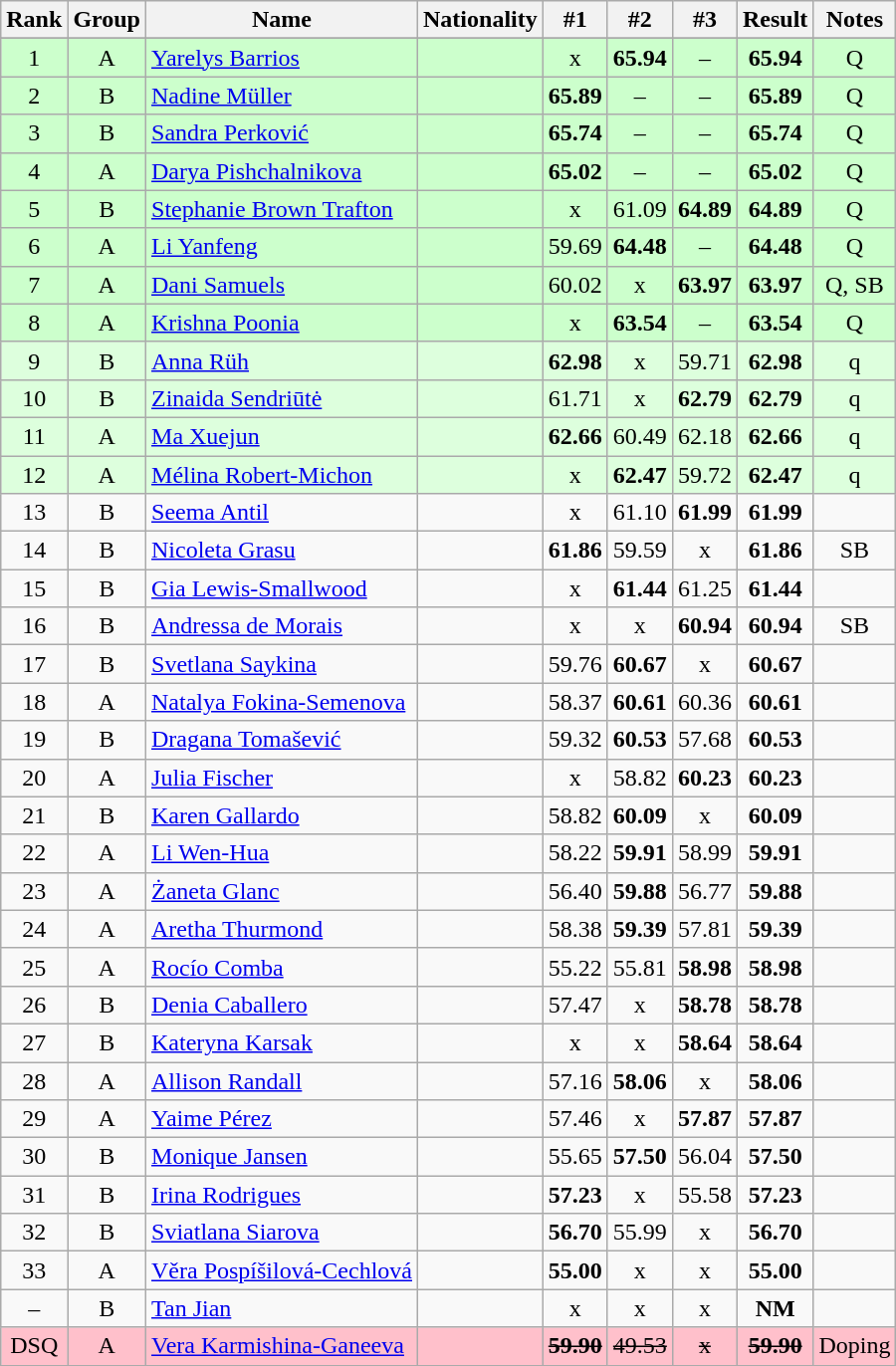<table class="wikitable sortable" style="text-align:center">
<tr>
<th>Rank</th>
<th>Group</th>
<th>Name</th>
<th>Nationality</th>
<th>#1</th>
<th>#2</th>
<th>#3</th>
<th>Result</th>
<th>Notes</th>
</tr>
<tr>
</tr>
<tr bgcolor=#ccffcc>
<td>1</td>
<td>A</td>
<td align="left"><a href='#'>Yarelys Barrios</a></td>
<td align="left"></td>
<td>x</td>
<td><strong>65.94</strong></td>
<td>–</td>
<td><strong>65.94</strong></td>
<td>Q</td>
</tr>
<tr bgcolor=#ccffcc>
<td>2</td>
<td>B</td>
<td align="left"><a href='#'>Nadine Müller</a></td>
<td align="left"></td>
<td><strong>65.89</strong></td>
<td>–</td>
<td>–</td>
<td><strong>65.89</strong></td>
<td>Q</td>
</tr>
<tr bgcolor=#ccffcc>
<td>3</td>
<td>B</td>
<td align="left"><a href='#'>Sandra Perković</a></td>
<td align="left"></td>
<td><strong>65.74</strong></td>
<td>–</td>
<td>–</td>
<td><strong>65.74</strong></td>
<td>Q</td>
</tr>
<tr bgcolor=#ccffcc>
<td>4</td>
<td>A</td>
<td align="left"><a href='#'>Darya Pishchalnikova</a></td>
<td align="left"></td>
<td><strong>65.02</strong></td>
<td>–</td>
<td>–</td>
<td><strong>65.02</strong></td>
<td>Q</td>
</tr>
<tr bgcolor=#ccffcc>
<td>5</td>
<td>B</td>
<td align="left"><a href='#'>Stephanie Brown Trafton</a></td>
<td align="left"></td>
<td>x</td>
<td>61.09</td>
<td><strong>64.89</strong></td>
<td><strong>64.89</strong></td>
<td>Q</td>
</tr>
<tr bgcolor=#ccffcc>
<td>6</td>
<td>A</td>
<td align="left"><a href='#'>Li Yanfeng</a></td>
<td align="left"></td>
<td>59.69</td>
<td><strong>64.48</strong></td>
<td>–</td>
<td><strong>64.48</strong></td>
<td>Q</td>
</tr>
<tr bgcolor=#ccffcc>
<td>7</td>
<td>A</td>
<td align="left"><a href='#'>Dani Samuels</a></td>
<td align="left"></td>
<td>60.02</td>
<td>x</td>
<td><strong>63.97</strong></td>
<td><strong>63.97</strong></td>
<td>Q, SB</td>
</tr>
<tr bgcolor=#ccffcc>
<td>8</td>
<td>A</td>
<td align="left"><a href='#'>Krishna Poonia</a></td>
<td align="left"></td>
<td>x</td>
<td><strong>63.54</strong></td>
<td>–</td>
<td><strong>63.54</strong></td>
<td>Q</td>
</tr>
<tr bgcolor=#ddffdd>
<td>9</td>
<td>B</td>
<td align="left"><a href='#'>Anna Rüh</a></td>
<td align="left"></td>
<td><strong>62.98</strong></td>
<td>x</td>
<td>59.71</td>
<td><strong>62.98</strong></td>
<td>q</td>
</tr>
<tr bgcolor=#ddffdd>
<td>10</td>
<td>B</td>
<td align="left"><a href='#'>Zinaida Sendriūtė</a></td>
<td align="left"></td>
<td>61.71</td>
<td>x</td>
<td><strong>62.79</strong></td>
<td><strong>62.79</strong></td>
<td>q</td>
</tr>
<tr bgcolor=#ddffdd>
<td>11</td>
<td>A</td>
<td align="left"><a href='#'>Ma Xuejun</a></td>
<td align="left"></td>
<td><strong>62.66</strong></td>
<td>60.49</td>
<td>62.18</td>
<td><strong>62.66</strong></td>
<td>q</td>
</tr>
<tr bgcolor=#ddffdd>
<td>12</td>
<td>A</td>
<td align="left"><a href='#'>Mélina Robert-Michon</a></td>
<td align="left"></td>
<td>x</td>
<td><strong>62.47</strong></td>
<td>59.72</td>
<td><strong>62.47</strong></td>
<td>q</td>
</tr>
<tr>
<td>13</td>
<td>B</td>
<td align="left"><a href='#'>Seema Antil</a></td>
<td align="left"></td>
<td>x</td>
<td>61.10</td>
<td><strong>61.99</strong></td>
<td><strong>61.99</strong></td>
<td></td>
</tr>
<tr>
<td>14</td>
<td>B</td>
<td align="left"><a href='#'>Nicoleta Grasu</a></td>
<td align="left"></td>
<td><strong>61.86</strong></td>
<td>59.59</td>
<td>x</td>
<td><strong>61.86</strong></td>
<td>SB</td>
</tr>
<tr>
<td>15</td>
<td>B</td>
<td align="left"><a href='#'>Gia Lewis-Smallwood</a></td>
<td align="left"></td>
<td>x</td>
<td><strong>61.44</strong></td>
<td>61.25</td>
<td><strong>61.44</strong></td>
<td></td>
</tr>
<tr>
<td>16</td>
<td>B</td>
<td align="left"><a href='#'>Andressa de Morais</a></td>
<td align="left"></td>
<td>x</td>
<td>x</td>
<td><strong>60.94</strong></td>
<td><strong>60.94</strong></td>
<td>SB</td>
</tr>
<tr>
<td>17</td>
<td>B</td>
<td align="left"><a href='#'>Svetlana Saykina</a></td>
<td align="left"></td>
<td>59.76</td>
<td><strong>60.67</strong></td>
<td>x</td>
<td><strong>60.67</strong></td>
<td></td>
</tr>
<tr>
<td>18</td>
<td>A</td>
<td align="left"><a href='#'>Natalya Fokina-Semenova</a></td>
<td align="left"></td>
<td>58.37</td>
<td><strong>60.61</strong></td>
<td>60.36</td>
<td><strong>60.61</strong></td>
<td></td>
</tr>
<tr>
<td>19</td>
<td>B</td>
<td align="left"><a href='#'>Dragana Tomašević</a></td>
<td align="left"></td>
<td>59.32</td>
<td><strong>60.53</strong></td>
<td>57.68</td>
<td><strong>60.53</strong></td>
<td></td>
</tr>
<tr>
<td>20</td>
<td>A</td>
<td align="left"><a href='#'>Julia Fischer</a></td>
<td align="left"></td>
<td>x</td>
<td>58.82</td>
<td><strong>60.23</strong></td>
<td><strong>60.23</strong></td>
<td></td>
</tr>
<tr>
<td>21</td>
<td>B</td>
<td align="left"><a href='#'>Karen Gallardo</a></td>
<td align="left"></td>
<td>58.82</td>
<td><strong>60.09</strong></td>
<td>x</td>
<td><strong>60.09</strong></td>
<td></td>
</tr>
<tr>
<td>22</td>
<td>A</td>
<td align="left"><a href='#'>Li Wen-Hua</a></td>
<td align="left"></td>
<td>58.22</td>
<td><strong>59.91</strong></td>
<td>58.99</td>
<td><strong>59.91</strong></td>
<td></td>
</tr>
<tr>
<td>23</td>
<td>A</td>
<td align="left"><a href='#'>Żaneta Glanc</a></td>
<td align="left"></td>
<td>56.40</td>
<td><strong>59.88</strong></td>
<td>56.77</td>
<td><strong>59.88</strong></td>
<td></td>
</tr>
<tr>
<td>24</td>
<td>A</td>
<td align="left"><a href='#'>Aretha Thurmond</a></td>
<td align="left"></td>
<td>58.38</td>
<td><strong>59.39</strong></td>
<td>57.81</td>
<td><strong>59.39</strong></td>
<td></td>
</tr>
<tr>
<td>25</td>
<td>A</td>
<td align="left"><a href='#'>Rocío Comba</a></td>
<td align="left"></td>
<td>55.22</td>
<td>55.81</td>
<td><strong>58.98</strong></td>
<td><strong>58.98</strong></td>
<td></td>
</tr>
<tr>
<td>26</td>
<td>B</td>
<td align="left"><a href='#'>Denia Caballero</a></td>
<td align="left"></td>
<td>57.47</td>
<td>x</td>
<td><strong>58.78</strong></td>
<td><strong>58.78</strong></td>
<td></td>
</tr>
<tr>
<td>27</td>
<td>B</td>
<td align="left"><a href='#'>Kateryna Karsak</a></td>
<td align="left"></td>
<td>x</td>
<td>x</td>
<td><strong>58.64</strong></td>
<td><strong>58.64</strong></td>
<td></td>
</tr>
<tr>
<td>28</td>
<td>A</td>
<td align="left"><a href='#'>Allison Randall</a></td>
<td align="left"></td>
<td>57.16</td>
<td><strong>58.06</strong></td>
<td>x</td>
<td><strong>58.06</strong></td>
<td></td>
</tr>
<tr>
<td>29</td>
<td>A</td>
<td align="left"><a href='#'>Yaime Pérez</a></td>
<td align="left"></td>
<td>57.46</td>
<td>x</td>
<td><strong>57.87</strong></td>
<td><strong>57.87</strong></td>
<td></td>
</tr>
<tr>
<td>30</td>
<td>B</td>
<td align="left"><a href='#'>Monique Jansen</a></td>
<td align="left"></td>
<td>55.65</td>
<td><strong>57.50</strong></td>
<td>56.04</td>
<td><strong>57.50</strong></td>
<td></td>
</tr>
<tr>
<td>31</td>
<td>B</td>
<td align="left"><a href='#'>Irina Rodrigues</a></td>
<td align="left"></td>
<td><strong>57.23</strong></td>
<td>x</td>
<td>55.58</td>
<td><strong>57.23</strong></td>
<td></td>
</tr>
<tr>
<td>32</td>
<td>B</td>
<td align="left"><a href='#'>Sviatlana Siarova</a></td>
<td align="left"></td>
<td><strong>56.70</strong></td>
<td>55.99</td>
<td>x</td>
<td><strong>56.70</strong></td>
<td></td>
</tr>
<tr>
<td>33</td>
<td>A</td>
<td align="left"><a href='#'>Věra Pospíšilová-Cechlová</a></td>
<td align="left"></td>
<td><strong>55.00</strong></td>
<td>x</td>
<td>x</td>
<td><strong>55.00</strong></td>
<td></td>
</tr>
<tr>
<td>–</td>
<td>B</td>
<td align="left"><a href='#'>Tan Jian</a></td>
<td align="left"></td>
<td>x</td>
<td>x</td>
<td>x</td>
<td><strong>NM</strong></td>
<td></td>
</tr>
<tr bgcolor=pink>
<td>DSQ</td>
<td>A</td>
<td align="left"><a href='#'>Vera Karmishina-Ganeeva</a></td>
<td align="left"></td>
<td><s><strong>59.90</strong> </s></td>
<td><s>49.53 </s></td>
<td><s>x </s></td>
<td><s><strong>59.90</strong> </s></td>
<td>Doping</td>
</tr>
<tr>
</tr>
</table>
